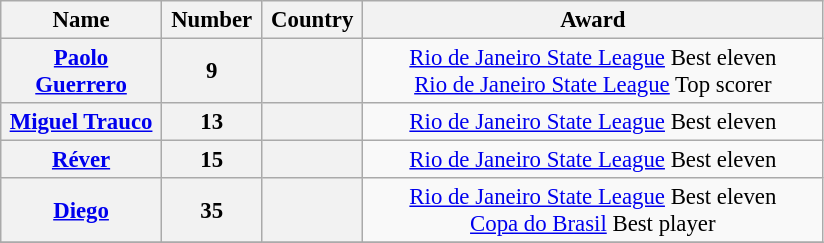<table class="wikitable" style="font-size: 95%; text-align: center;">
<tr>
<th width=100>Name</th>
<th width=60>Number</th>
<th width=60>Country</th>
<th width=300>Award</th>
</tr>
<tr>
<th rowspan="1"><a href='#'>Paolo Guerrero</a></th>
<th rowspan="1">9</th>
<th rowspan="1"></th>
<td><a href='#'>Rio de Janeiro State League</a> Best eleven <br> <a href='#'>Rio de Janeiro State League</a> Top scorer</td>
</tr>
<tr>
<th rowspan="1"><a href='#'>Miguel Trauco</a></th>
<th rowspan="1">13</th>
<th rowspan="1"></th>
<td><a href='#'>Rio de Janeiro State League</a> Best eleven</td>
</tr>
<tr>
<th rowspan="1"><a href='#'>Réver</a></th>
<th rowspan="1">15</th>
<th rowspan="1"></th>
<td><a href='#'>Rio de Janeiro State League</a> Best eleven</td>
</tr>
<tr>
<th rowspan="1"><a href='#'>Diego</a></th>
<th rowspan="1">35</th>
<th rowspan="1"></th>
<td><a href='#'>Rio de Janeiro State League</a> Best eleven <br> <a href='#'>Copa do Brasil</a> Best player</td>
</tr>
<tr>
</tr>
</table>
